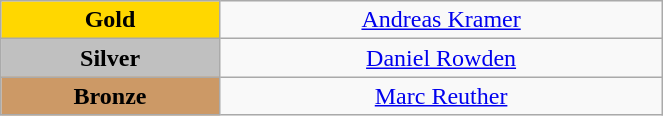<table class="wikitable" style="text-align:center; " width="35%">
<tr>
<td bgcolor="gold"><strong>Gold</strong></td>
<td><a href='#'>Andreas Kramer</a><br>  <small><em></em></small></td>
</tr>
<tr>
<td bgcolor="silver"><strong>Silver</strong></td>
<td><a href='#'>Daniel Rowden</a><br>  <small><em></em></small></td>
</tr>
<tr>
<td bgcolor="CC9966"><strong>Bronze</strong></td>
<td><a href='#'>Marc Reuther</a><br>  <small><em></em></small></td>
</tr>
</table>
